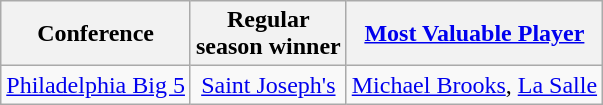<table class="wikitable" style="text-align:center;">
<tr>
<th>Conference</th>
<th>Regular <br> season winner</th>
<th><a href='#'>Most Valuable Player</a></th>
</tr>
<tr>
<td><a href='#'>Philadelphia Big 5</a></td>
<td><a href='#'>Saint Joseph's</a></td>
<td><a href='#'>Michael Brooks</a>, <a href='#'>La Salle</a></td>
</tr>
</table>
